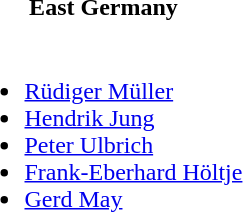<table>
<tr>
<th>East Germany</th>
</tr>
<tr>
<td><br><ul><li><a href='#'>Rüdiger Müller</a></li><li><a href='#'>Hendrik Jung</a></li><li><a href='#'>Peter Ulbrich</a></li><li><a href='#'>Frank-Eberhard Höltje</a></li><li><a href='#'>Gerd May</a></li></ul></td>
</tr>
</table>
